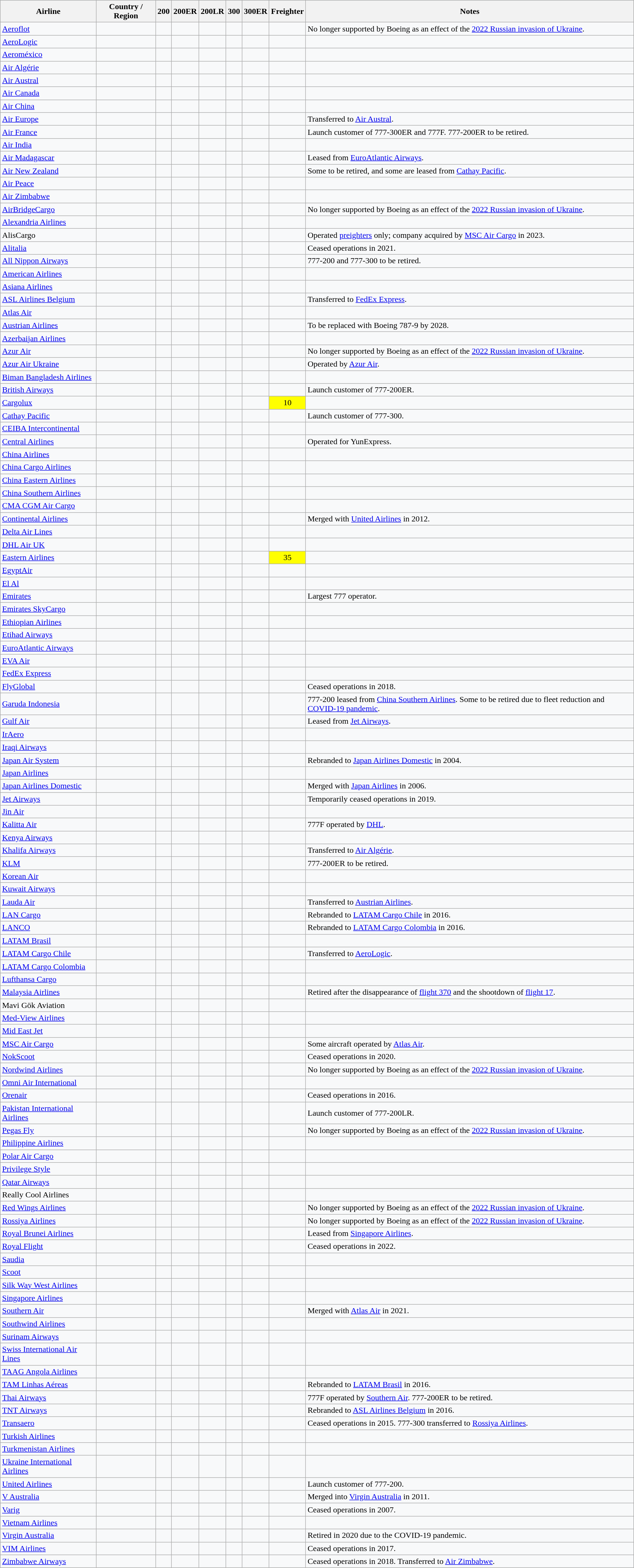<table class="wikitable sortable sticky-header sort-under" style="background:#f8f9faff;">
<tr>
<th>Airline</th>
<th>Country / Region</th>
<th>200</th>
<th>200ER</th>
<th>200LR</th>
<th>300</th>
<th>300ER</th>
<th>Freighter</th>
<th>Notes</th>
</tr>
<tr>
<td><a href='#'>Aeroflot</a></td>
<td></td>
<td></td>
<td></td>
<td></td>
<td></td>
<td></td>
<td></td>
<td>No longer supported by Boeing as an effect of the <a href='#'>2022 Russian invasion of Ukraine</a>.</td>
</tr>
<tr>
<td><a href='#'>AeroLogic</a></td>
<td></td>
<td></td>
<td></td>
<td></td>
<td></td>
<td></td>
<td></td>
<td></td>
</tr>
<tr>
<td><a href='#'>Aeroméxico</a></td>
<td></td>
<td></td>
<td></td>
<td></td>
<td></td>
<td></td>
<td></td>
<td></td>
</tr>
<tr>
<td><a href='#'>Air Algérie</a></td>
<td></td>
<td></td>
<td></td>
<td></td>
<td></td>
<td></td>
<td></td>
<td></td>
</tr>
<tr>
<td><a href='#'>Air Austral</a></td>
<td></td>
<td></td>
<td></td>
<td></td>
<td></td>
<td></td>
<td></td>
<td></td>
</tr>
<tr>
<td><a href='#'>Air Canada</a></td>
<td></td>
<td></td>
<td></td>
<td></td>
<td></td>
<td></td>
<td></td>
<td></td>
</tr>
<tr>
<td><a href='#'>Air China</a></td>
<td></td>
<td></td>
<td></td>
<td></td>
<td></td>
<td></td>
<td></td>
<td></td>
</tr>
<tr>
<td><a href='#'>Air Europe</a></td>
<td></td>
<td></td>
<td></td>
<td></td>
<td></td>
<td></td>
<td></td>
<td>Transferred to <a href='#'>Air Austral</a>.</td>
</tr>
<tr>
<td><a href='#'>Air France</a></td>
<td></td>
<td></td>
<td></td>
<td></td>
<td></td>
<td></td>
<td></td>
<td>Launch customer of 777-300ER and 777F. 777-200ER to be retired.</td>
</tr>
<tr>
<td><a href='#'>Air India</a></td>
<td></td>
<td></td>
<td></td>
<td></td>
<td></td>
<td></td>
<td></td>
<td></td>
</tr>
<tr>
<td><a href='#'>Air Madagascar</a></td>
<td></td>
<td></td>
<td></td>
<td></td>
<td></td>
<td></td>
<td></td>
<td>Leased from <a href='#'>EuroAtlantic Airways</a>.</td>
</tr>
<tr>
<td><a href='#'>Air New Zealand</a></td>
<td></td>
<td></td>
<td></td>
<td></td>
<td></td>
<td></td>
<td></td>
<td>Some to be retired, and some are leased from <a href='#'>Cathay Pacific</a>.</td>
</tr>
<tr>
<td><a href='#'>Air Peace</a></td>
<td></td>
<td></td>
<td></td>
<td></td>
<td></td>
<td></td>
<td></td>
<td></td>
</tr>
<tr>
<td><a href='#'>Air Zimbabwe</a></td>
<td></td>
<td></td>
<td></td>
<td></td>
<td></td>
<td></td>
<td></td>
<td></td>
</tr>
<tr>
<td><a href='#'>AirBridgeCargo</a></td>
<td></td>
<td></td>
<td></td>
<td></td>
<td></td>
<td></td>
<td></td>
<td>No longer supported by Boeing as an effect of the <a href='#'>2022 Russian invasion of Ukraine</a>.</td>
</tr>
<tr>
<td><a href='#'>Alexandria Airlines</a></td>
<td></td>
<td></td>
<td></td>
<td></td>
<td></td>
<td></td>
<td></td>
<td></td>
</tr>
<tr>
<td>AlisCargo</td>
<td></td>
<td></td>
<td></td>
<td></td>
<td></td>
<td></td>
<td></td>
<td>Operated <a href='#'>preighters</a> only; company acquired by <a href='#'>MSC Air Cargo</a> in 2023.</td>
</tr>
<tr>
<td><a href='#'>Alitalia</a></td>
<td></td>
<td></td>
<td></td>
<td></td>
<td></td>
<td></td>
<td></td>
<td>Ceased operations in 2021.</td>
</tr>
<tr>
<td><a href='#'>All Nippon Airways</a></td>
<td></td>
<td></td>
<td></td>
<td></td>
<td></td>
<td></td>
<td></td>
<td>777-200 and 777-300 to be retired.</td>
</tr>
<tr>
<td><a href='#'>American Airlines</a></td>
<td></td>
<td></td>
<td></td>
<td></td>
<td></td>
<td></td>
<td></td>
<td></td>
</tr>
<tr>
<td><a href='#'>Asiana Airlines</a></td>
<td></td>
<td></td>
<td></td>
<td></td>
<td></td>
<td></td>
<td></td>
<td></td>
</tr>
<tr>
<td><a href='#'>ASL Airlines Belgium</a></td>
<td></td>
<td></td>
<td></td>
<td></td>
<td></td>
<td></td>
<td></td>
<td>Transferred to <a href='#'>FedEx Express</a>.</td>
</tr>
<tr>
<td><a href='#'>Atlas Air</a></td>
<td></td>
<td></td>
<td></td>
<td></td>
<td></td>
<td></td>
<td></td>
<td></td>
</tr>
<tr>
<td><a href='#'>Austrian Airlines</a></td>
<td></td>
<td></td>
<td></td>
<td></td>
<td></td>
<td></td>
<td></td>
<td>To be replaced with Boeing 787-9 by 2028.</td>
</tr>
<tr>
<td><a href='#'>Azerbaijan Airlines</a></td>
<td></td>
<td></td>
<td></td>
<td></td>
<td></td>
<td></td>
<td></td>
<td></td>
</tr>
<tr>
<td><a href='#'>Azur Air</a></td>
<td></td>
<td></td>
<td></td>
<td></td>
<td></td>
<td></td>
<td></td>
<td>No longer supported by Boeing as an effect of the <a href='#'>2022 Russian invasion of Ukraine</a>.</td>
</tr>
<tr>
<td><a href='#'>Azur Air Ukraine</a></td>
<td></td>
<td></td>
<td></td>
<td></td>
<td></td>
<td></td>
<td></td>
<td>Operated by <a href='#'>Azur Air</a>.</td>
</tr>
<tr>
<td><a href='#'>Biman Bangladesh Airlines</a></td>
<td></td>
<td></td>
<td></td>
<td></td>
<td></td>
<td></td>
<td></td>
<td></td>
</tr>
<tr>
<td><a href='#'>British Airways</a></td>
<td></td>
<td></td>
<td></td>
<td></td>
<td></td>
<td></td>
<td></td>
<td>Launch customer of 777-200ER.</td>
</tr>
<tr>
<td><a href='#'>Cargolux</a></td>
<td></td>
<td></td>
<td></td>
<td></td>
<td></td>
<td></td>
<td style="background:yellow; text-align:center;">10</td>
<td></td>
</tr>
<tr>
<td><a href='#'>Cathay Pacific</a></td>
<td></td>
<td></td>
<td></td>
<td></td>
<td></td>
<td></td>
<td></td>
<td>Launch customer of 777-300.</td>
</tr>
<tr>
<td><a href='#'>CEIBA Intercontinental</a></td>
<td></td>
<td></td>
<td></td>
<td></td>
<td></td>
<td></td>
<td></td>
<td></td>
</tr>
<tr>
<td><a href='#'>Central Airlines</a></td>
<td></td>
<td></td>
<td></td>
<td></td>
<td></td>
<td></td>
<td></td>
<td>Operated for YunExpress.</td>
</tr>
<tr>
<td><a href='#'>China Airlines</a></td>
<td></td>
<td></td>
<td></td>
<td></td>
<td></td>
<td></td>
<td></td>
<td></td>
</tr>
<tr>
<td><a href='#'>China Cargo Airlines</a></td>
<td></td>
<td></td>
<td></td>
<td></td>
<td></td>
<td></td>
<td></td>
<td></td>
</tr>
<tr>
<td><a href='#'>China Eastern Airlines</a></td>
<td></td>
<td></td>
<td></td>
<td></td>
<td></td>
<td></td>
<td></td>
<td></td>
</tr>
<tr>
<td><a href='#'>China Southern Airlines</a></td>
<td></td>
<td></td>
<td></td>
<td></td>
<td></td>
<td></td>
<td></td>
<td></td>
</tr>
<tr>
<td><a href='#'>CMA CGM Air Cargo</a></td>
<td></td>
<td></td>
<td></td>
<td></td>
<td></td>
<td></td>
<td></td>
<td></td>
</tr>
<tr>
<td><a href='#'>Continental Airlines</a></td>
<td></td>
<td></td>
<td></td>
<td></td>
<td></td>
<td></td>
<td></td>
<td>Merged with <a href='#'>United Airlines</a> in 2012.</td>
</tr>
<tr>
<td><a href='#'>Delta Air Lines</a></td>
<td></td>
<td></td>
<td></td>
<td></td>
<td></td>
<td></td>
<td></td>
<td></td>
</tr>
<tr>
<td><a href='#'>DHL Air UK</a></td>
<td></td>
<td></td>
<td></td>
<td></td>
<td></td>
<td></td>
<td></td>
<td></td>
</tr>
<tr>
<td><a href='#'>Eastern Airlines</a></td>
<td></td>
<td></td>
<td></td>
<td></td>
<td></td>
<td></td>
<td style="background:yellow; text-align:center;">35</td>
<td></td>
</tr>
<tr>
<td><a href='#'>EgyptAir</a></td>
<td></td>
<td></td>
<td></td>
<td></td>
<td></td>
<td></td>
<td></td>
<td></td>
</tr>
<tr>
<td><a href='#'>El Al</a></td>
<td></td>
<td></td>
<td></td>
<td></td>
<td></td>
<td></td>
<td></td>
<td></td>
</tr>
<tr>
<td><a href='#'>Emirates</a></td>
<td></td>
<td></td>
<td></td>
<td></td>
<td></td>
<td></td>
<td></td>
<td>Largest 777 operator.</td>
</tr>
<tr>
<td><a href='#'>Emirates SkyCargo</a></td>
<td></td>
<td></td>
<td></td>
<td></td>
<td></td>
<td></td>
<td></td>
<td></td>
</tr>
<tr>
<td><a href='#'>Ethiopian Airlines</a></td>
<td></td>
<td></td>
<td></td>
<td></td>
<td></td>
<td></td>
<td></td>
<td></td>
</tr>
<tr>
<td><a href='#'>Etihad Airways</a></td>
<td></td>
<td></td>
<td></td>
<td></td>
<td></td>
<td></td>
<td></td>
<td></td>
</tr>
<tr>
<td><a href='#'>EuroAtlantic Airways</a></td>
<td></td>
<td></td>
<td></td>
<td></td>
<td></td>
<td></td>
<td></td>
<td></td>
</tr>
<tr>
<td><a href='#'>EVA Air</a></td>
<td></td>
<td></td>
<td></td>
<td></td>
<td></td>
<td></td>
<td></td>
<td></td>
</tr>
<tr>
<td><a href='#'>FedEx Express</a></td>
<td></td>
<td></td>
<td></td>
<td></td>
<td></td>
<td></td>
<td></td>
<td></td>
</tr>
<tr>
<td><a href='#'>FlyGlobal</a></td>
<td></td>
<td></td>
<td></td>
<td></td>
<td></td>
<td></td>
<td></td>
<td>Ceased operations in 2018.</td>
</tr>
<tr>
<td><a href='#'>Garuda Indonesia</a></td>
<td></td>
<td></td>
<td></td>
<td></td>
<td></td>
<td></td>
<td></td>
<td>777-200 leased from <a href='#'>China Southern Airlines</a>. Some to be retired due to fleet reduction and <a href='#'>COVID-19 pandemic</a>.</td>
</tr>
<tr>
<td><a href='#'>Gulf Air</a></td>
<td></td>
<td></td>
<td></td>
<td></td>
<td></td>
<td></td>
<td></td>
<td>Leased from <a href='#'>Jet Airways</a>.</td>
</tr>
<tr>
<td><a href='#'>IrAero</a></td>
<td></td>
<td></td>
<td></td>
<td></td>
<td></td>
<td></td>
<td></td>
<td></td>
</tr>
<tr>
<td><a href='#'>Iraqi Airways</a></td>
<td></td>
<td></td>
<td></td>
<td></td>
<td></td>
<td></td>
<td></td>
<td></td>
</tr>
<tr>
<td><a href='#'>Japan Air System</a></td>
<td></td>
<td></td>
<td></td>
<td></td>
<td></td>
<td></td>
<td></td>
<td>Rebranded to <a href='#'>Japan Airlines Domestic</a> in 2004.</td>
</tr>
<tr>
<td><a href='#'>Japan Airlines</a></td>
<td></td>
<td></td>
<td></td>
<td></td>
<td></td>
<td></td>
<td></td>
<td></td>
</tr>
<tr>
<td><a href='#'>Japan Airlines Domestic</a></td>
<td></td>
<td></td>
<td></td>
<td></td>
<td></td>
<td></td>
<td></td>
<td>Merged with <a href='#'>Japan Airlines</a> in 2006.</td>
</tr>
<tr>
<td><a href='#'>Jet Airways</a></td>
<td></td>
<td></td>
<td></td>
<td></td>
<td></td>
<td></td>
<td></td>
<td>Temporarily ceased operations in 2019.</td>
</tr>
<tr>
<td><a href='#'>Jin Air</a></td>
<td></td>
<td></td>
<td></td>
<td></td>
<td></td>
<td></td>
<td></td>
<td></td>
</tr>
<tr>
<td><a href='#'>Kalitta Air</a></td>
<td></td>
<td></td>
<td></td>
<td></td>
<td></td>
<td></td>
<td></td>
<td>777F operated by <a href='#'>DHL</a>.</td>
</tr>
<tr>
<td><a href='#'>Kenya Airways</a></td>
<td></td>
<td></td>
<td></td>
<td></td>
<td></td>
<td></td>
<td></td>
<td></td>
</tr>
<tr>
<td><a href='#'>Khalifa Airways</a></td>
<td></td>
<td></td>
<td></td>
<td></td>
<td></td>
<td></td>
<td></td>
<td>Transferred to <a href='#'>Air Algérie</a>.</td>
</tr>
<tr>
<td><a href='#'>KLM</a></td>
<td></td>
<td></td>
<td></td>
<td></td>
<td></td>
<td></td>
<td></td>
<td>777-200ER to be retired.</td>
</tr>
<tr>
<td><a href='#'>Korean Air</a></td>
<td></td>
<td></td>
<td></td>
<td></td>
<td></td>
<td></td>
<td></td>
<td></td>
</tr>
<tr>
<td><a href='#'>Kuwait Airways</a></td>
<td></td>
<td></td>
<td></td>
<td></td>
<td></td>
<td></td>
<td></td>
<td></td>
</tr>
<tr>
<td><a href='#'>Lauda Air</a></td>
<td></td>
<td></td>
<td></td>
<td></td>
<td></td>
<td></td>
<td></td>
<td>Transferred to <a href='#'>Austrian Airlines</a>.</td>
</tr>
<tr>
<td><a href='#'>LAN Cargo</a></td>
<td></td>
<td></td>
<td></td>
<td></td>
<td></td>
<td></td>
<td></td>
<td>Rebranded to <a href='#'>LATAM Cargo Chile</a> in 2016.</td>
</tr>
<tr>
<td><a href='#'>LANCO</a></td>
<td></td>
<td></td>
<td></td>
<td></td>
<td></td>
<td></td>
<td></td>
<td>Rebranded to <a href='#'>LATAM Cargo Colombia</a> in 2016.</td>
</tr>
<tr>
<td><a href='#'>LATAM Brasil</a></td>
<td></td>
<td></td>
<td></td>
<td></td>
<td></td>
<td></td>
<td></td>
<td></td>
</tr>
<tr>
<td><a href='#'>LATAM Cargo Chile</a></td>
<td></td>
<td></td>
<td></td>
<td></td>
<td></td>
<td></td>
<td></td>
<td>Transferred to <a href='#'>AeroLogic</a>.</td>
</tr>
<tr>
<td><a href='#'>LATAM Cargo Colombia</a></td>
<td></td>
<td></td>
<td></td>
<td></td>
<td></td>
<td></td>
<td></td>
<td></td>
</tr>
<tr>
<td><a href='#'>Lufthansa Cargo</a></td>
<td></td>
<td></td>
<td></td>
<td></td>
<td></td>
<td></td>
<td></td>
<td></td>
</tr>
<tr>
<td><a href='#'>Malaysia Airlines</a></td>
<td></td>
<td></td>
<td></td>
<td></td>
<td></td>
<td></td>
<td></td>
<td>Retired after the disappearance of <a href='#'>flight 370</a> and the shootdown of <a href='#'>flight 17</a>.</td>
</tr>
<tr>
<td>Mavi Gök Aviation</td>
<td></td>
<td></td>
<td></td>
<td></td>
<td></td>
<td></td>
<td></td>
<td></td>
</tr>
<tr>
<td><a href='#'>Med-View Airlines</a></td>
<td></td>
<td></td>
<td></td>
<td></td>
<td></td>
<td></td>
<td></td>
<td></td>
</tr>
<tr>
<td><a href='#'>Mid East Jet</a></td>
<td></td>
<td></td>
<td></td>
<td></td>
<td></td>
<td></td>
<td></td>
<td></td>
</tr>
<tr>
<td><a href='#'>MSC Air Cargo</a></td>
<td></td>
<td></td>
<td></td>
<td></td>
<td></td>
<td></td>
<td></td>
<td>Some aircraft operated by <a href='#'>Atlas Air</a>.</td>
</tr>
<tr>
<td><a href='#'>NokScoot</a></td>
<td></td>
<td></td>
<td></td>
<td></td>
<td></td>
<td></td>
<td></td>
<td>Ceased operations in 2020.</td>
</tr>
<tr>
<td><a href='#'>Nordwind Airlines</a></td>
<td></td>
<td></td>
<td></td>
<td></td>
<td></td>
<td></td>
<td></td>
<td>No longer supported by Boeing as an effect of the <a href='#'>2022 Russian invasion of Ukraine</a>.</td>
</tr>
<tr>
<td><a href='#'>Omni Air International</a></td>
<td></td>
<td></td>
<td></td>
<td></td>
<td></td>
<td></td>
<td></td>
<td></td>
</tr>
<tr>
<td><a href='#'>Orenair</a></td>
<td></td>
<td></td>
<td></td>
<td></td>
<td></td>
<td></td>
<td></td>
<td>Ceased operations in 2016.</td>
</tr>
<tr>
<td><a href='#'>Pakistan International Airlines</a></td>
<td></td>
<td></td>
<td></td>
<td></td>
<td></td>
<td></td>
<td></td>
<td>Launch customer of 777-200LR.</td>
</tr>
<tr>
<td><a href='#'>Pegas Fly</a></td>
<td></td>
<td></td>
<td></td>
<td></td>
<td></td>
<td></td>
<td></td>
<td>No longer supported by Boeing as an effect of the <a href='#'>2022 Russian invasion of Ukraine</a>.</td>
</tr>
<tr>
<td><a href='#'>Philippine Airlines</a></td>
<td></td>
<td></td>
<td></td>
<td></td>
<td></td>
<td></td>
<td></td>
<td></td>
</tr>
<tr>
<td><a href='#'>Polar Air Cargo</a></td>
<td></td>
<td></td>
<td></td>
<td></td>
<td></td>
<td></td>
<td></td>
<td></td>
</tr>
<tr>
<td><a href='#'>Privilege Style</a></td>
<td></td>
<td></td>
<td></td>
<td></td>
<td></td>
<td></td>
<td></td>
<td></td>
</tr>
<tr>
<td><a href='#'>Qatar Airways</a></td>
<td></td>
<td></td>
<td></td>
<td></td>
<td></td>
<td></td>
<td></td>
<td></td>
</tr>
<tr>
<td>Really Cool Airlines</td>
<td></td>
<td></td>
<td style></td>
<td></td>
<td></td>
<td></td>
<td></td>
<td></td>
</tr>
<tr>
<td><a href='#'>Red Wings Airlines</a></td>
<td></td>
<td></td>
<td></td>
<td></td>
<td></td>
<td></td>
<td></td>
<td>No longer supported by Boeing as an effect of the <a href='#'>2022 Russian invasion of Ukraine</a>.</td>
</tr>
<tr>
<td><a href='#'>Rossiya Airlines</a></td>
<td></td>
<td></td>
<td></td>
<td></td>
<td></td>
<td></td>
<td></td>
<td>No longer supported by Boeing as an effect of the <a href='#'>2022 Russian invasion of Ukraine</a>.</td>
</tr>
<tr>
<td><a href='#'>Royal Brunei Airlines</a></td>
<td></td>
<td></td>
<td></td>
<td></td>
<td></td>
<td></td>
<td></td>
<td>Leased from <a href='#'>Singapore Airlines</a>.</td>
</tr>
<tr>
<td><a href='#'>Royal Flight</a></td>
<td></td>
<td></td>
<td></td>
<td></td>
<td></td>
<td></td>
<td></td>
<td>Ceased operations in 2022.</td>
</tr>
<tr>
<td><a href='#'>Saudia</a></td>
<td></td>
<td></td>
<td></td>
<td></td>
<td></td>
<td></td>
<td></td>
<td></td>
</tr>
<tr>
<td><a href='#'>Scoot</a></td>
<td></td>
<td></td>
<td></td>
<td></td>
<td></td>
<td></td>
<td></td>
<td></td>
</tr>
<tr>
<td><a href='#'>Silk Way West Airlines</a></td>
<td></td>
<td></td>
<td></td>
<td></td>
<td></td>
<td></td>
<td></td>
<td></td>
</tr>
<tr>
<td><a href='#'>Singapore Airlines</a></td>
<td></td>
<td></td>
<td></td>
<td></td>
<td></td>
<td></td>
<td></td>
<td></td>
</tr>
<tr>
<td><a href='#'>Southern Air</a></td>
<td></td>
<td></td>
<td></td>
<td></td>
<td></td>
<td></td>
<td></td>
<td>Merged with <a href='#'>Atlas Air</a> in 2021.</td>
</tr>
<tr>
<td><a href='#'>Southwind Airlines</a></td>
<td></td>
<td></td>
<td></td>
<td></td>
<td></td>
<td></td>
<td></td>
<td></td>
</tr>
<tr>
<td><a href='#'>Surinam Airways</a></td>
<td></td>
<td></td>
<td></td>
<td></td>
<td></td>
<td></td>
<td></td>
<td></td>
</tr>
<tr>
<td><a href='#'>Swiss International Air Lines</a></td>
<td></td>
<td></td>
<td></td>
<td></td>
<td></td>
<td></td>
<td></td>
<td></td>
</tr>
<tr>
<td><a href='#'>TAAG Angola Airlines</a></td>
<td></td>
<td></td>
<td></td>
<td></td>
<td></td>
<td></td>
<td></td>
<td></td>
</tr>
<tr>
<td><a href='#'>TAM Linhas Aéreas</a></td>
<td></td>
<td></td>
<td></td>
<td></td>
<td></td>
<td></td>
<td></td>
<td>Rebranded to <a href='#'>LATAM Brasil</a> in 2016.</td>
</tr>
<tr>
<td><a href='#'>Thai Airways</a></td>
<td></td>
<td></td>
<td></td>
<td></td>
<td></td>
<td></td>
<td></td>
<td>777F operated by <a href='#'>Southern Air</a>. 777-200ER to be retired.</td>
</tr>
<tr>
<td><a href='#'>TNT Airways</a></td>
<td></td>
<td></td>
<td></td>
<td></td>
<td></td>
<td></td>
<td></td>
<td>Rebranded to <a href='#'>ASL Airlines Belgium</a> in 2016.</td>
</tr>
<tr>
<td><a href='#'>Transaero</a></td>
<td></td>
<td></td>
<td></td>
<td></td>
<td></td>
<td></td>
<td></td>
<td>Ceased operations in 2015. 777-300 transferred to <a href='#'>Rossiya Airlines</a>.</td>
</tr>
<tr>
<td><a href='#'>Turkish Airlines</a></td>
<td></td>
<td></td>
<td></td>
<td></td>
<td></td>
<td></td>
<td></td>
<td></td>
</tr>
<tr>
<td><a href='#'>Turkmenistan Airlines</a></td>
<td></td>
<td></td>
<td></td>
<td></td>
<td></td>
<td></td>
<td></td>
<td></td>
</tr>
<tr>
<td><a href='#'>Ukraine International Airlines</a></td>
<td></td>
<td></td>
<td></td>
<td></td>
<td></td>
<td></td>
<td></td>
<td></td>
</tr>
<tr>
<td><a href='#'>United Airlines</a></td>
<td></td>
<td></td>
<td></td>
<td></td>
<td></td>
<td></td>
<td></td>
<td>Launch customer of 777-200.</td>
</tr>
<tr>
<td><a href='#'>V Australia</a></td>
<td></td>
<td></td>
<td></td>
<td></td>
<td></td>
<td></td>
<td></td>
<td>Merged into <a href='#'>Virgin Australia</a> in 2011.</td>
</tr>
<tr>
<td><a href='#'>Varig</a></td>
<td></td>
<td></td>
<td></td>
<td></td>
<td></td>
<td></td>
<td></td>
<td>Ceased operations in 2007.</td>
</tr>
<tr>
<td><a href='#'>Vietnam Airlines</a></td>
<td></td>
<td></td>
<td></td>
<td></td>
<td></td>
<td></td>
<td></td>
<td></td>
</tr>
<tr>
<td><a href='#'>Virgin Australia</a></td>
<td></td>
<td></td>
<td></td>
<td></td>
<td></td>
<td></td>
<td></td>
<td>Retired in 2020 due to the COVID-19 pandemic.</td>
</tr>
<tr>
<td><a href='#'>VIM Airlines</a></td>
<td></td>
<td></td>
<td></td>
<td></td>
<td></td>
<td></td>
<td></td>
<td>Ceased operations in 2017.</td>
</tr>
<tr>
<td><a href='#'>Zimbabwe Airways</a></td>
<td></td>
<td></td>
<td></td>
<td></td>
<td></td>
<td></td>
<td></td>
<td>Ceased operations in 2018. Transferred to <a href='#'>Air Zimbabwe</a>.</td>
</tr>
</table>
